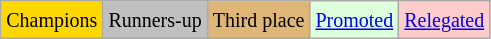<table class="wikitable">
<tr>
<td bgcolor=gold><small>Champions</small></td>
<td bgcolor=silver><small>Runners-up</small></td>
<td bgcolor=#deb678><small>Third place</small></td>
<td bgcolor="#DDFFDD"><small><a href='#'>Promoted</a></small></td>
<td bgcolor="#FFCCCC"><small><a href='#'>Relegated</a></small></td>
</tr>
</table>
